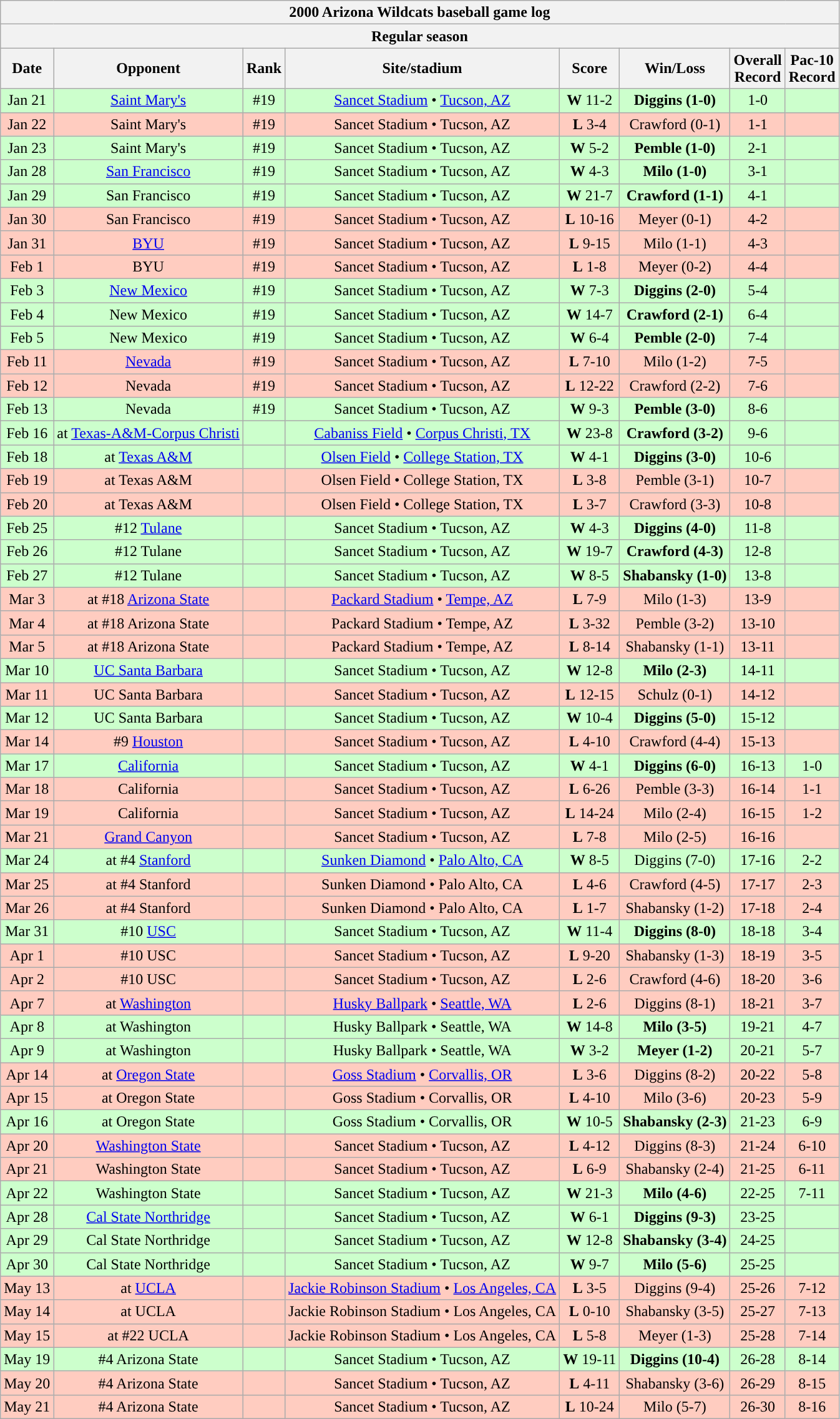<table class="wikitable">
<tr>
<th colspan="8">2000 Arizona Wildcats baseball game log</th>
</tr>
<tr>
<th colspan="8">Regular season</th>
</tr>
<tr>
<th>Date</th>
<th>Opponent</th>
<th>Rank</th>
<th>Site/stadium</th>
<th>Score</th>
<th>Win/Loss</th>
<th>Overall<br>Record</th>
<th>Pac-10<br>Record</th>
</tr>
<tr bgcolor="ccffcc" align="center">
<td>Jan 21</td>
<td><a href='#'>Saint Mary's</a></td>
<td>#19</td>
<td><a href='#'>Sancet Stadium</a> • <a href='#'>Tucson, AZ</a></td>
<td><strong>W</strong> 11-2</td>
<td><strong>Diggins (1-0)</strong></td>
<td>1-0</td>
<td></td>
</tr>
<tr bgcolor="ffccc" align="center">
<td>Jan 22</td>
<td>Saint Mary's</td>
<td>#19</td>
<td>Sancet Stadium • Tucson, AZ</td>
<td><strong>L</strong> 3-4</td>
<td>Crawford (0-1)</td>
<td>1-1</td>
<td></td>
</tr>
<tr bgcolor="ccffcc" align="center">
<td>Jan 23</td>
<td>Saint Mary's</td>
<td>#19</td>
<td>Sancet Stadium • Tucson, AZ</td>
<td><strong>W</strong> 5-2</td>
<td><strong>Pemble (1-0)</strong></td>
<td>2-1</td>
<td></td>
</tr>
<tr bgcolor="ccffcc" align="center">
<td>Jan 28</td>
<td><a href='#'>San Francisco</a></td>
<td>#19</td>
<td>Sancet Stadium • Tucson, AZ</td>
<td><strong>W</strong> 4-3</td>
<td><strong>Milo (1-0)</strong></td>
<td>3-1</td>
<td></td>
</tr>
<tr bgcolor="ccffcc" align="center">
<td>Jan 29</td>
<td>San Francisco</td>
<td>#19</td>
<td>Sancet Stadium • Tucson, AZ</td>
<td><strong>W</strong> 21-7</td>
<td><strong>Crawford (1-1)</strong></td>
<td>4-1</td>
<td></td>
</tr>
<tr bgcolor="ffccc" align="center">
<td>Jan 30</td>
<td>San Francisco</td>
<td>#19</td>
<td>Sancet Stadium • Tucson, AZ</td>
<td><strong>L</strong> 10-16</td>
<td>Meyer (0-1)</td>
<td>4-2</td>
<td></td>
</tr>
<tr bgcolor="ffccc" align="center">
<td>Jan 31</td>
<td><a href='#'>BYU</a></td>
<td>#19</td>
<td>Sancet Stadium • Tucson, AZ</td>
<td><strong>L</strong> 9-15</td>
<td>Milo (1-1)</td>
<td>4-3</td>
<td></td>
</tr>
<tr bgcolor="ffccc" align="center">
<td>Feb 1</td>
<td>BYU</td>
<td>#19</td>
<td>Sancet Stadium • Tucson, AZ</td>
<td><strong>L</strong> 1-8</td>
<td>Meyer (0-2)</td>
<td>4-4</td>
<td></td>
</tr>
<tr bgcolor="ccffcc" align="center">
<td>Feb 3</td>
<td><a href='#'>New Mexico</a></td>
<td>#19</td>
<td>Sancet Stadium • Tucson, AZ</td>
<td><strong>W</strong> 7-3</td>
<td><strong>Diggins (2-0)</strong></td>
<td>5-4</td>
<td></td>
</tr>
<tr bgcolor="ccffcc" align="center">
<td>Feb 4</td>
<td>New Mexico</td>
<td>#19</td>
<td>Sancet Stadium • Tucson, AZ</td>
<td><strong>W</strong> 14-7</td>
<td><strong>Crawford (2-1)</strong></td>
<td>6-4</td>
<td></td>
</tr>
<tr bgcolor="ccffcc" align="center">
<td>Feb 5</td>
<td>New Mexico</td>
<td>#19</td>
<td>Sancet Stadium • Tucson, AZ</td>
<td><strong>W</strong> 6-4</td>
<td><strong>Pemble (2-0)</strong></td>
<td>7-4</td>
<td></td>
</tr>
<tr bgcolor="ffccc" align="center">
<td>Feb 11</td>
<td><a href='#'>Nevada</a></td>
<td>#19</td>
<td>Sancet Stadium • Tucson, AZ</td>
<td><strong>L</strong> 7-10</td>
<td>Milo (1-2)</td>
<td>7-5</td>
<td></td>
</tr>
<tr bgcolor="ffccc" align="center">
<td>Feb 12</td>
<td>Nevada</td>
<td>#19</td>
<td>Sancet Stadium • Tucson, AZ</td>
<td><strong>L</strong> 12-22</td>
<td>Crawford (2-2)</td>
<td>7-6</td>
<td></td>
</tr>
<tr bgcolor="ccffcc" align="center">
<td>Feb 13</td>
<td>Nevada</td>
<td>#19</td>
<td>Sancet Stadium • Tucson, AZ</td>
<td><strong>W</strong> 9-3</td>
<td><strong>Pemble (3-0)</strong></td>
<td>8-6</td>
<td></td>
</tr>
<tr bgcolor="ccffcc" align="center">
<td>Feb 16</td>
<td>at <a href='#'>Texas-A&M-Corpus Christi</a></td>
<td></td>
<td><a href='#'>Cabaniss Field</a> • <a href='#'>Corpus Christi, TX</a></td>
<td><strong>W</strong> 23-8</td>
<td><strong>Crawford (3-2)</strong></td>
<td>9-6</td>
<td></td>
</tr>
<tr bgcolor="ccffcc" align="center">
<td>Feb 18</td>
<td>at <a href='#'>Texas A&M</a></td>
<td></td>
<td><a href='#'>Olsen Field</a> • <a href='#'>College Station, TX</a></td>
<td><strong>W</strong> 4-1</td>
<td><strong>Diggins (3-0)</strong></td>
<td>10-6</td>
<td></td>
</tr>
<tr bgcolor="ffccc" align="center">
<td>Feb 19</td>
<td>at Texas A&M</td>
<td></td>
<td>Olsen Field • College Station, TX</td>
<td><strong>L</strong> 3-8</td>
<td>Pemble (3-1)</td>
<td>10-7</td>
<td></td>
</tr>
<tr bgcolor="ffccc" align="center">
<td>Feb 20</td>
<td>at Texas A&M</td>
<td></td>
<td>Olsen Field • College Station, TX</td>
<td><strong>L</strong> 3-7</td>
<td>Crawford (3-3)</td>
<td>10-8</td>
<td></td>
</tr>
<tr bgcolor="ccffcc" align="center">
<td>Feb 25</td>
<td>#12 <a href='#'>Tulane</a></td>
<td></td>
<td>Sancet Stadium • Tucson, AZ</td>
<td><strong>W</strong> 4-3</td>
<td><strong>Diggins (4-0)</strong></td>
<td>11-8</td>
<td></td>
</tr>
<tr bgcolor="ccffcc" align="center">
<td>Feb 26</td>
<td>#12 Tulane</td>
<td></td>
<td>Sancet Stadium • Tucson, AZ</td>
<td><strong>W</strong> 19-7</td>
<td><strong>Crawford (4-3)</strong></td>
<td>12-8</td>
<td></td>
</tr>
<tr bgcolor="ccffcc" align="center">
<td>Feb 27</td>
<td>#12 Tulane</td>
<td></td>
<td>Sancet Stadium • Tucson, AZ</td>
<td><strong>W</strong> 8-5</td>
<td><strong>Shabansky (1-0)</strong></td>
<td>13-8</td>
<td></td>
</tr>
<tr bgcolor="ffccc" align="center">
<td>Mar 3</td>
<td>at #18 <a href='#'>Arizona State</a></td>
<td></td>
<td><a href='#'>Packard Stadium</a> • <a href='#'>Tempe, AZ</a></td>
<td><strong>L</strong> 7-9</td>
<td>Milo (1-3)</td>
<td>13-9</td>
<td></td>
</tr>
<tr bgcolor="ffccc" align="center">
<td>Mar 4</td>
<td>at #18 Arizona State</td>
<td></td>
<td>Packard Stadium • Tempe, AZ</td>
<td><strong>L</strong> 3-32</td>
<td>Pemble (3-2)</td>
<td>13-10</td>
<td></td>
</tr>
<tr bgcolor="ffccc" align="center">
<td>Mar 5</td>
<td>at #18 Arizona State</td>
<td></td>
<td>Packard Stadium • Tempe, AZ</td>
<td><strong>L</strong> 8-14</td>
<td>Shabansky (1-1)</td>
<td>13-11</td>
<td></td>
</tr>
<tr bgcolor="ccffcc" align="center">
<td>Mar 10</td>
<td><a href='#'>UC Santa Barbara</a></td>
<td></td>
<td>Sancet Stadium • Tucson, AZ</td>
<td><strong>W</strong> 12-8</td>
<td><strong>Milo (2-3)</strong></td>
<td>14-11</td>
<td></td>
</tr>
<tr bgcolor="ffccc" align="center">
<td>Mar 11</td>
<td>UC Santa Barbara</td>
<td></td>
<td>Sancet Stadium • Tucson, AZ</td>
<td><strong>L</strong> 12-15</td>
<td>Schulz (0-1)</td>
<td>14-12</td>
<td></td>
</tr>
<tr bgcolor="ccffcc" align="center">
<td>Mar 12</td>
<td>UC Santa Barbara</td>
<td></td>
<td>Sancet Stadium • Tucson, AZ</td>
<td><strong>W</strong> 10-4</td>
<td><strong>Diggins (5-0)</strong></td>
<td>15-12</td>
<td></td>
</tr>
<tr bgcolor="ffccc" align="center">
<td>Mar 14</td>
<td>#9 <a href='#'>Houston</a></td>
<td></td>
<td>Sancet Stadium • Tucson, AZ</td>
<td><strong>L</strong> 4-10</td>
<td>Crawford (4-4)</td>
<td>15-13</td>
<td></td>
</tr>
<tr bgcolor="ccffcc" align="center">
<td>Mar 17</td>
<td><a href='#'>California</a></td>
<td></td>
<td>Sancet Stadium • Tucson, AZ</td>
<td><strong>W</strong> 4-1</td>
<td><strong>Diggins (6-0)</strong></td>
<td>16-13</td>
<td>1-0</td>
</tr>
<tr bgcolor="ffccc" align="center">
<td>Mar 18</td>
<td>California</td>
<td></td>
<td>Sancet Stadium • Tucson, AZ</td>
<td><strong>L</strong> 6-26</td>
<td>Pemble (3-3)</td>
<td>16-14</td>
<td>1-1</td>
</tr>
<tr bgcolor="ffccc" align="center">
<td>Mar 19</td>
<td>California</td>
<td></td>
<td>Sancet Stadium • Tucson, AZ</td>
<td><strong>L</strong> 14-24</td>
<td>Milo (2-4)</td>
<td>16-15</td>
<td>1-2</td>
</tr>
<tr bgcolor="ffccc" align="center">
<td>Mar 21</td>
<td><a href='#'>Grand Canyon</a></td>
<td></td>
<td>Sancet Stadium • Tucson, AZ</td>
<td><strong>L</strong> 7-8</td>
<td>Milo (2-5)</td>
<td>16-16</td>
<td></td>
</tr>
<tr bgcolor="ccffcc" align="center">
<td>Mar 24</td>
<td>at #4 <a href='#'>Stanford</a></td>
<td></td>
<td><a href='#'>Sunken Diamond</a> • <a href='#'>Palo Alto, CA</a></td>
<td><strong>W</strong> 8-5</td>
<td>Diggins (7-0)</td>
<td>17-16</td>
<td>2-2</td>
</tr>
<tr bgcolor="ffccc" align="center">
<td>Mar 25</td>
<td>at #4 Stanford</td>
<td></td>
<td>Sunken Diamond • Palo Alto, CA</td>
<td><strong>L</strong> 4-6</td>
<td>Crawford (4-5)</td>
<td>17-17</td>
<td>2-3</td>
</tr>
<tr bgcolor="ffccc" align="center">
<td>Mar 26</td>
<td>at #4 Stanford</td>
<td></td>
<td>Sunken Diamond • Palo Alto, CA</td>
<td><strong>L</strong> 1-7</td>
<td>Shabansky (1-2)</td>
<td>17-18</td>
<td>2-4</td>
</tr>
<tr bgcolor="ccffcc" align="center">
<td>Mar 31</td>
<td>#10 <a href='#'>USC</a></td>
<td></td>
<td>Sancet Stadium • Tucson, AZ</td>
<td><strong>W</strong> 11-4</td>
<td><strong>Diggins (8-0)</strong></td>
<td>18-18</td>
<td>3-4</td>
</tr>
<tr bgcolor="ffccc" align="center">
<td>Apr 1</td>
<td>#10 USC</td>
<td></td>
<td>Sancet Stadium • Tucson, AZ</td>
<td><strong>L</strong> 9-20</td>
<td>Shabansky (1-3)</td>
<td>18-19</td>
<td>3-5</td>
</tr>
<tr bgcolor="ffccc" align="center">
<td>Apr 2</td>
<td>#10 USC</td>
<td></td>
<td>Sancet Stadium • Tucson, AZ</td>
<td><strong>L</strong> 2-6</td>
<td>Crawford (4-6)</td>
<td>18-20</td>
<td>3-6</td>
</tr>
<tr bgcolor="ffccc" align="center">
<td>Apr 7</td>
<td>at <a href='#'>Washington</a></td>
<td></td>
<td><a href='#'>Husky Ballpark</a> • <a href='#'>Seattle, WA</a></td>
<td><strong>L</strong> 2-6</td>
<td>Diggins (8-1)</td>
<td>18-21</td>
<td>3-7</td>
</tr>
<tr bgcolor="ccffcc" align="center">
<td>Apr 8</td>
<td>at Washington</td>
<td></td>
<td>Husky Ballpark • Seattle, WA</td>
<td><strong>W</strong> 14-8</td>
<td><strong>Milo (3-5)</strong></td>
<td>19-21</td>
<td>4-7</td>
</tr>
<tr bgcolor="ccffcc" align="center">
<td>Apr 9</td>
<td>at Washington</td>
<td></td>
<td>Husky Ballpark • Seattle, WA</td>
<td><strong>W</strong> 3-2</td>
<td><strong>Meyer (1-2)</strong></td>
<td>20-21</td>
<td>5-7</td>
</tr>
<tr bgcolor="ffccc" align="center">
<td>Apr 14</td>
<td>at <a href='#'>Oregon State</a></td>
<td></td>
<td><a href='#'>Goss Stadium</a> • <a href='#'>Corvallis, OR</a></td>
<td><strong>L</strong> 3-6</td>
<td>Diggins (8-2)</td>
<td>20-22</td>
<td>5-8</td>
</tr>
<tr bgcolor="ffccc" align="center">
<td>Apr 15</td>
<td>at Oregon State</td>
<td></td>
<td>Goss Stadium • Corvallis, OR</td>
<td><strong>L</strong> 4-10</td>
<td>Milo (3-6)</td>
<td>20-23</td>
<td>5-9</td>
</tr>
<tr bgcolor="ccffcc" align="center">
<td>Apr 16</td>
<td>at Oregon State</td>
<td></td>
<td>Goss Stadium • Corvallis, OR</td>
<td><strong>W</strong> 10-5</td>
<td><strong>Shabansky (2-3)</strong></td>
<td>21-23</td>
<td>6-9</td>
</tr>
<tr bgcolor="ffccc" align="center">
<td>Apr 20</td>
<td><a href='#'>Washington State</a></td>
<td></td>
<td>Sancet Stadium • Tucson, AZ</td>
<td><strong>L</strong> 4-12</td>
<td>Diggins (8-3)</td>
<td>21-24</td>
<td>6-10</td>
</tr>
<tr bgcolor="ffccc" align="center">
<td>Apr 21</td>
<td>Washington State</td>
<td></td>
<td>Sancet Stadium • Tucson, AZ</td>
<td><strong>L</strong> 6-9</td>
<td>Shabansky (2-4)</td>
<td>21-25</td>
<td>6-11</td>
</tr>
<tr bgcolor="ccffcc" align="center">
<td>Apr 22</td>
<td>Washington State</td>
<td></td>
<td>Sancet Stadium • Tucson, AZ</td>
<td><strong>W</strong> 21-3</td>
<td><strong>Milo (4-6)</strong></td>
<td>22-25</td>
<td>7-11</td>
</tr>
<tr bgcolor="ccffcc" align="center">
<td>Apr 28</td>
<td><a href='#'>Cal State Northridge</a></td>
<td></td>
<td>Sancet Stadium • Tucson, AZ</td>
<td><strong>W</strong> 6-1</td>
<td><strong>Diggins (9-3)</strong></td>
<td>23-25</td>
<td></td>
</tr>
<tr bgcolor="ccffcc" align="center">
<td>Apr 29</td>
<td>Cal State Northridge</td>
<td></td>
<td>Sancet Stadium • Tucson, AZ</td>
<td><strong>W</strong> 12-8</td>
<td><strong>Shabansky (3-4)</strong></td>
<td>24-25</td>
<td></td>
</tr>
<tr bgcolor="ccffcc" align="center">
<td>Apr 30</td>
<td>Cal State Northridge</td>
<td></td>
<td>Sancet Stadium • Tucson, AZ</td>
<td><strong>W</strong> 9-7</td>
<td><strong>Milo (5-6)</strong></td>
<td>25-25</td>
<td></td>
</tr>
<tr bgcolor="ffccc" align="center">
<td>May 13</td>
<td>at <a href='#'>UCLA</a></td>
<td></td>
<td><a href='#'>Jackie Robinson Stadium</a> • <a href='#'>Los Angeles, CA</a></td>
<td><strong>L</strong> 3-5</td>
<td>Diggins (9-4)</td>
<td>25-26</td>
<td>7-12</td>
</tr>
<tr bgcolor="ffccc" align="center">
<td>May 14</td>
<td>at UCLA</td>
<td></td>
<td>Jackie Robinson Stadium • Los Angeles, CA</td>
<td><strong>L</strong> 0-10</td>
<td>Shabansky (3-5)</td>
<td>25-27</td>
<td>7-13</td>
</tr>
<tr bgcolor="ffccc" align="center">
<td>May 15</td>
<td>at #22 UCLA</td>
<td></td>
<td>Jackie Robinson Stadium • Los Angeles, CA</td>
<td><strong>L</strong> 5-8</td>
<td>Meyer (1-3)</td>
<td>25-28</td>
<td>7-14</td>
</tr>
<tr bgcolor="ccffcc" align="center">
<td>May 19</td>
<td>#4 Arizona State</td>
<td></td>
<td>Sancet Stadium • Tucson, AZ</td>
<td><strong>W</strong> 19-11</td>
<td><strong>Diggins (10-4)</strong></td>
<td>26-28</td>
<td>8-14</td>
</tr>
<tr bgcolor="ffccc" align="center">
<td>May 20</td>
<td>#4 Arizona State</td>
<td></td>
<td>Sancet Stadium • Tucson, AZ</td>
<td><strong>L</strong> 4-11</td>
<td>Shabansky (3-6)</td>
<td>26-29</td>
<td>8-15</td>
</tr>
<tr bgcolor="ffccc" align="center">
<td>May 21</td>
<td>#4 Arizona State</td>
<td></td>
<td>Sancet Stadium • Tucson, AZ</td>
<td><strong>L</strong> 10-24</td>
<td>Milo (5-7)</td>
<td>26-30</td>
<td>8-16</td>
</tr>
</table>
